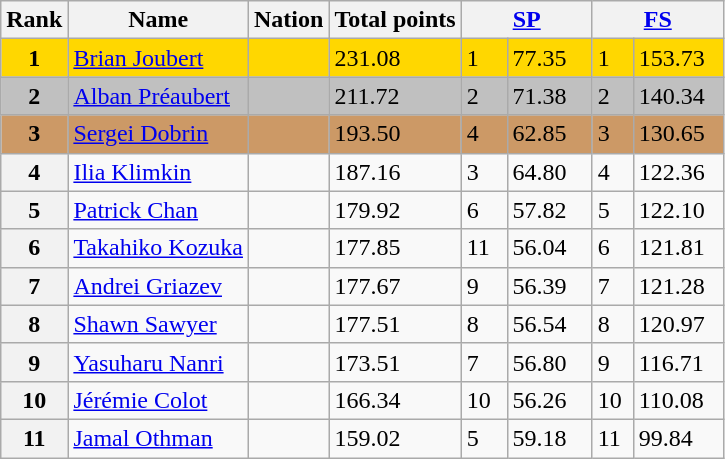<table class="wikitable">
<tr>
<th>Rank</th>
<th>Name</th>
<th>Nation</th>
<th>Total points</th>
<th colspan="2" width="80px"><a href='#'>SP</a></th>
<th colspan="2" width="80px"><a href='#'>FS</a></th>
</tr>
<tr bgcolor="gold">
<td align="center"><strong>1</strong></td>
<td><a href='#'>Brian Joubert</a></td>
<td></td>
<td>231.08</td>
<td>1</td>
<td>77.35</td>
<td>1</td>
<td>153.73</td>
</tr>
<tr bgcolor="silver">
<td align="center"><strong>2</strong></td>
<td><a href='#'>Alban Préaubert</a></td>
<td></td>
<td>211.72</td>
<td>2</td>
<td>71.38</td>
<td>2</td>
<td>140.34</td>
</tr>
<tr bgcolor="cc9966">
<td align="center"><strong>3</strong></td>
<td><a href='#'>Sergei Dobrin</a></td>
<td></td>
<td>193.50</td>
<td>4</td>
<td>62.85</td>
<td>3</td>
<td>130.65</td>
</tr>
<tr>
<th>4</th>
<td><a href='#'>Ilia Klimkin</a></td>
<td></td>
<td>187.16</td>
<td>3</td>
<td>64.80</td>
<td>4</td>
<td>122.36</td>
</tr>
<tr>
<th>5</th>
<td><a href='#'>Patrick Chan</a></td>
<td></td>
<td>179.92</td>
<td>6</td>
<td>57.82</td>
<td>5</td>
<td>122.10</td>
</tr>
<tr>
<th>6</th>
<td><a href='#'>Takahiko Kozuka</a></td>
<td></td>
<td>177.85</td>
<td>11</td>
<td>56.04</td>
<td>6</td>
<td>121.81</td>
</tr>
<tr>
<th>7</th>
<td><a href='#'>Andrei Griazev</a></td>
<td></td>
<td>177.67</td>
<td>9</td>
<td>56.39</td>
<td>7</td>
<td>121.28</td>
</tr>
<tr>
<th>8</th>
<td><a href='#'>Shawn Sawyer</a></td>
<td></td>
<td>177.51</td>
<td>8</td>
<td>56.54</td>
<td>8</td>
<td>120.97</td>
</tr>
<tr>
<th>9</th>
<td><a href='#'>Yasuharu Nanri</a></td>
<td></td>
<td>173.51</td>
<td>7</td>
<td>56.80</td>
<td>9</td>
<td>116.71</td>
</tr>
<tr>
<th>10</th>
<td><a href='#'>Jérémie Colot</a></td>
<td></td>
<td>166.34</td>
<td>10</td>
<td>56.26</td>
<td>10</td>
<td>110.08</td>
</tr>
<tr>
<th>11</th>
<td><a href='#'>Jamal Othman</a></td>
<td></td>
<td>159.02</td>
<td>5</td>
<td>59.18</td>
<td>11</td>
<td>99.84</td>
</tr>
</table>
